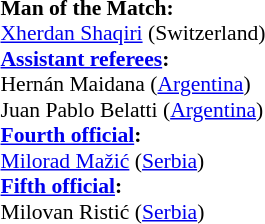<table width=50% style="font-size: 90%">
<tr>
<td><br><strong>Man of the Match:</strong>
<br><a href='#'>Xherdan Shaqiri</a> (Switzerland)<br><strong><a href='#'>Assistant referees</a>:</strong>
<br>Hernán Maidana (<a href='#'>Argentina</a>)
<br>Juan Pablo Belatti (<a href='#'>Argentina</a>)
<br><strong><a href='#'>Fourth official</a>:</strong>
<br><a href='#'>Milorad Mažić</a> (<a href='#'>Serbia</a>)
<br><strong><a href='#'>Fifth official</a>:</strong>
<br>Milovan Ristić (<a href='#'>Serbia</a>)</td>
</tr>
</table>
